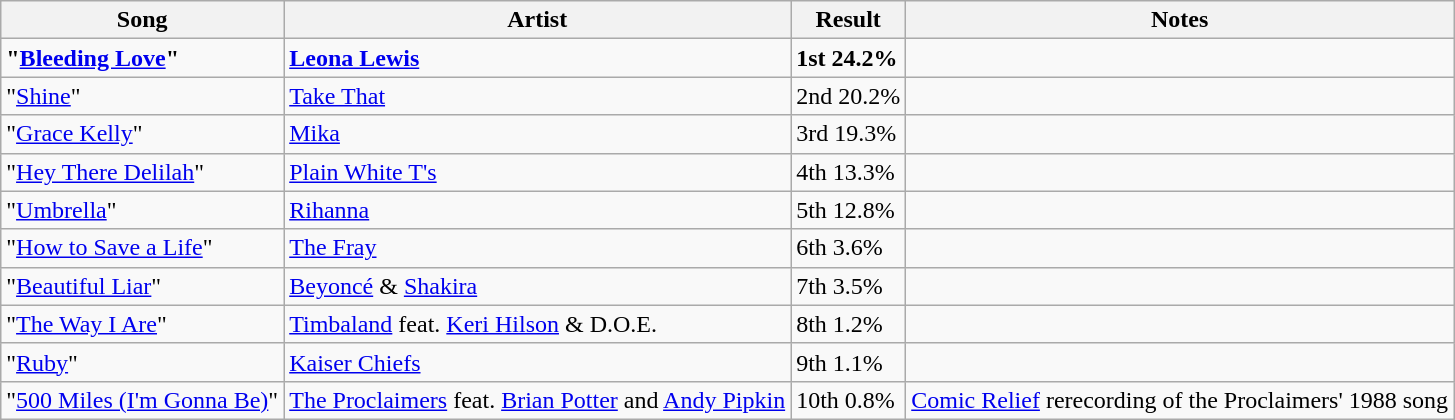<table class="wikitable">
<tr>
<th>Song</th>
<th>Artist</th>
<th>Result</th>
<th>Notes</th>
</tr>
<tr>
<td><strong>"<a href='#'>Bleeding Love</a>"</strong></td>
<td><strong><a href='#'>Leona Lewis</a></strong></td>
<td><strong>1st 24.2%</strong></td>
<td></td>
</tr>
<tr>
<td>"<a href='#'>Shine</a>"</td>
<td><a href='#'>Take That</a></td>
<td>2nd 20.2%</td>
<td></td>
</tr>
<tr>
<td>"<a href='#'>Grace Kelly</a>"</td>
<td><a href='#'>Mika</a></td>
<td>3rd 19.3%</td>
<td></td>
</tr>
<tr>
<td>"<a href='#'>Hey There Delilah</a>"</td>
<td><a href='#'>Plain White T's</a></td>
<td>4th 13.3%</td>
<td></td>
</tr>
<tr>
<td>"<a href='#'>Umbrella</a>"</td>
<td><a href='#'>Rihanna</a></td>
<td>5th 12.8%</td>
<td></td>
</tr>
<tr>
<td>"<a href='#'>How to Save a Life</a>"</td>
<td><a href='#'>The Fray</a></td>
<td>6th 3.6%</td>
<td></td>
</tr>
<tr>
<td>"<a href='#'>Beautiful Liar</a>"</td>
<td><a href='#'>Beyoncé</a> & <a href='#'>Shakira</a></td>
<td>7th 3.5%</td>
<td></td>
</tr>
<tr>
<td>"<a href='#'>The Way I Are</a>"</td>
<td><a href='#'>Timbaland</a> feat. <a href='#'>Keri Hilson</a> & D.O.E.</td>
<td>8th 1.2%</td>
<td></td>
</tr>
<tr>
<td>"<a href='#'>Ruby</a>"</td>
<td><a href='#'>Kaiser Chiefs</a></td>
<td>9th 1.1%</td>
<td></td>
</tr>
<tr>
<td>"<a href='#'>500 Miles (I'm Gonna Be)</a>"</td>
<td><a href='#'>The Proclaimers</a> feat. <a href='#'>Brian Potter</a> and <a href='#'>Andy Pipkin</a></td>
<td>10th 0.8%</td>
<td><a href='#'>Comic Relief</a> rerecording of the Proclaimers' 1988 song</td>
</tr>
</table>
